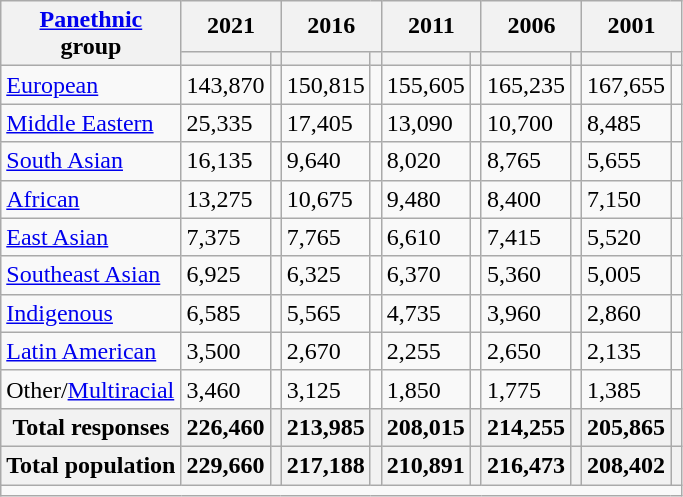<table class="wikitable collapsible sortable">
<tr>
<th rowspan="2"><a href='#'>Panethnic</a><br>group</th>
<th colspan="2">2021</th>
<th colspan="2">2016</th>
<th colspan="2">2011</th>
<th colspan="2">2006</th>
<th colspan="2">2001</th>
</tr>
<tr>
<th><a href='#'></a></th>
<th></th>
<th></th>
<th></th>
<th></th>
<th></th>
<th></th>
<th></th>
<th></th>
<th></th>
</tr>
<tr>
<td><a href='#'>European</a></td>
<td>143,870</td>
<td></td>
<td>150,815</td>
<td></td>
<td>155,605</td>
<td></td>
<td>165,235</td>
<td></td>
<td>167,655</td>
<td></td>
</tr>
<tr>
<td><a href='#'>Middle Eastern</a></td>
<td>25,335</td>
<td></td>
<td>17,405</td>
<td></td>
<td>13,090</td>
<td></td>
<td>10,700</td>
<td></td>
<td>8,485</td>
<td></td>
</tr>
<tr>
<td><a href='#'>South Asian</a></td>
<td>16,135</td>
<td></td>
<td>9,640</td>
<td></td>
<td>8,020</td>
<td></td>
<td>8,765</td>
<td></td>
<td>5,655</td>
<td></td>
</tr>
<tr>
<td><a href='#'>African</a></td>
<td>13,275</td>
<td></td>
<td>10,675</td>
<td></td>
<td>9,480</td>
<td></td>
<td>8,400</td>
<td></td>
<td>7,150</td>
<td></td>
</tr>
<tr>
<td><a href='#'>East Asian</a></td>
<td>7,375</td>
<td></td>
<td>7,765</td>
<td></td>
<td>6,610</td>
<td></td>
<td>7,415</td>
<td></td>
<td>5,520</td>
<td></td>
</tr>
<tr>
<td><a href='#'>Southeast Asian</a></td>
<td>6,925</td>
<td></td>
<td>6,325</td>
<td></td>
<td>6,370</td>
<td></td>
<td>5,360</td>
<td></td>
<td>5,005</td>
<td></td>
</tr>
<tr>
<td><a href='#'>Indigenous</a></td>
<td>6,585</td>
<td></td>
<td>5,565</td>
<td></td>
<td>4,735</td>
<td></td>
<td>3,960</td>
<td></td>
<td>2,860</td>
<td></td>
</tr>
<tr>
<td><a href='#'>Latin American</a></td>
<td>3,500</td>
<td></td>
<td>2,670</td>
<td></td>
<td>2,255</td>
<td></td>
<td>2,650</td>
<td></td>
<td>2,135</td>
<td></td>
</tr>
<tr>
<td>Other/<a href='#'>Multiracial</a></td>
<td>3,460</td>
<td></td>
<td>3,125</td>
<td></td>
<td>1,850</td>
<td></td>
<td>1,775</td>
<td></td>
<td>1,385</td>
<td></td>
</tr>
<tr>
<th>Total responses</th>
<th>226,460</th>
<th></th>
<th>213,985</th>
<th></th>
<th>208,015</th>
<th></th>
<th>214,255</th>
<th></th>
<th>205,865</th>
<th></th>
</tr>
<tr>
<th>Total population</th>
<th>229,660</th>
<th></th>
<th>217,188</th>
<th></th>
<th>210,891</th>
<th></th>
<th>216,473</th>
<th></th>
<th>208,402</th>
<th></th>
</tr>
<tr class="sortbottom">
<td colspan="15"></td>
</tr>
</table>
